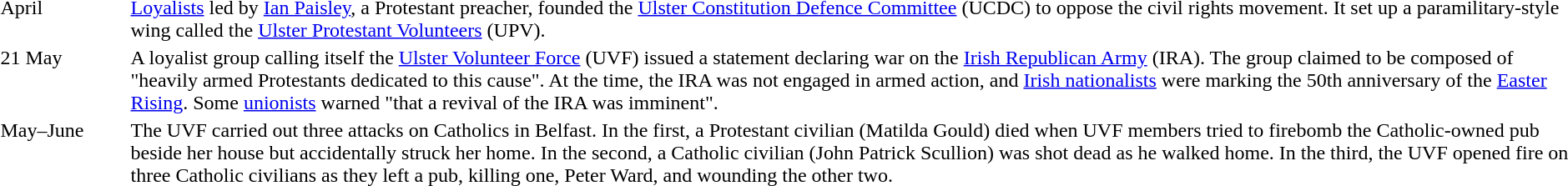<table "floatright">
<tr>
<td style="width:100px; vertical-align:top;">April</td>
<td><a href='#'>Loyalists</a> led by <a href='#'>Ian Paisley</a>, a Protestant preacher, founded the <a href='#'>Ulster Constitution Defence Committee</a> (UCDC) to oppose the civil rights movement. It set up a paramilitary-style wing called the <a href='#'>Ulster Protestant Volunteers</a> (UPV).</td>
</tr>
<tr>
<td valign="top">21 May</td>
<td>A loyalist group calling itself the <a href='#'>Ulster Volunteer Force</a> (UVF) issued a statement declaring war on the <a href='#'>Irish Republican Army</a> (IRA). The group claimed to be composed of "heavily armed Protestants dedicated to this cause". At the time, the IRA was not engaged in armed action, and <a href='#'>Irish nationalists</a> were marking the 50th anniversary of the <a href='#'>Easter Rising</a>. Some <a href='#'>unionists</a> warned "that a revival of the IRA was imminent".</td>
</tr>
<tr>
<td valign="top">May–June</td>
<td>The UVF carried out three attacks on Catholics in Belfast. In the first, a Protestant civilian (Matilda Gould) died when UVF members tried to firebomb the Catholic-owned pub beside her house but accidentally struck her home. In the second, a Catholic civilian (John Patrick Scullion) was shot dead as he walked home. In the third, the UVF opened fire on three Catholic civilians as they left a pub, killing one, Peter Ward, and wounding the other two.</td>
</tr>
</table>
